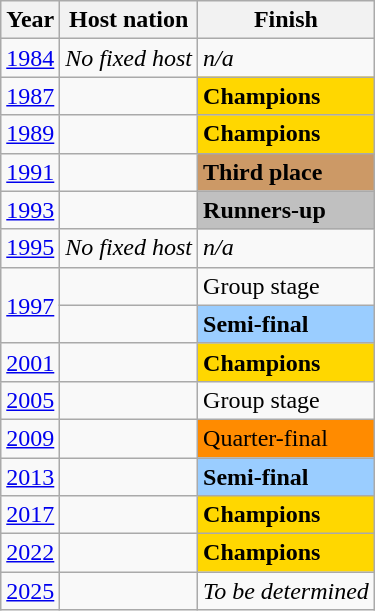<table class="wikitable">
<tr>
<th>Year</th>
<th>Host nation</th>
<th>Finish</th>
</tr>
<tr>
<td><a href='#'>1984</a></td>
<td><em>No fixed host</em></td>
<td><em>n/a</em></td>
</tr>
<tr>
<td><a href='#'>1987</a></td>
<td></td>
<td bgcolor=Gold><strong>Champions</strong></td>
</tr>
<tr>
<td><a href='#'>1989</a></td>
<td></td>
<td bgcolor=Gold><strong>Champions</strong></td>
</tr>
<tr>
<td><a href='#'>1991</a></td>
<td></td>
<td bgcolor=#cc9966><strong>Third place</strong></td>
</tr>
<tr>
<td><a href='#'>1993</a></td>
<td></td>
<td bgcolor=Silver><strong>Runners-up</strong></td>
</tr>
<tr>
<td><a href='#'>1995</a></td>
<td><em>No fixed host</em></td>
<td><em>n/a</em></td>
</tr>
<tr>
<td rowspan=2><a href='#'>1997</a></td>
<td></td>
<td>Group stage</td>
</tr>
<tr>
<td></td>
<td bgcolor=#9acdff><strong>Semi-final</strong></td>
</tr>
<tr>
<td><a href='#'>2001</a></td>
<td></td>
<td bgcolor=Gold><strong>Champions</strong></td>
</tr>
<tr>
<td><a href='#'>2005</a></td>
<td></td>
<td>Group stage</td>
</tr>
<tr>
<td><a href='#'>2009</a></td>
<td></td>
<td bgcolor=#ff8b00>Quarter-final</td>
</tr>
<tr>
<td><a href='#'>2013</a></td>
<td></td>
<td bgcolor=#9acdff><strong>Semi-final</strong></td>
</tr>
<tr>
<td><a href='#'>2017</a></td>
<td></td>
<td bgcolor=Gold><strong>Champions</strong></td>
</tr>
<tr>
<td><a href='#'>2022</a></td>
<td></td>
<td bgcolor=Gold><strong>Champions</strong></td>
</tr>
<tr>
<td><a href='#'>2025</a></td>
<td></td>
<td><em>To be determined</em></td>
</tr>
</table>
